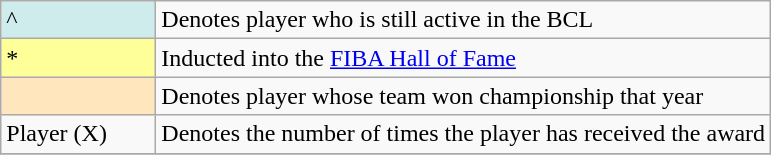<table class="wikitable">
<tr>
<td style="background-color:#CFECEC; width:6em">^</td>
<td>Denotes player who is still active in the BCL</td>
</tr>
<tr>
<td style="background-color:#FFFF99; width:6em">*</td>
<td>Inducted into the <a href='#'>FIBA Hall of Fame</a></td>
</tr>
<tr>
<td style="background-color:#FFE6BD; border:1px solid #aaaaaa; width:6em"></td>
<td>Denotes player whose team won championship that year</td>
</tr>
<tr>
<td>Player (X)</td>
<td>Denotes the number of times the player has received the award</td>
</tr>
<tr>
</tr>
</table>
